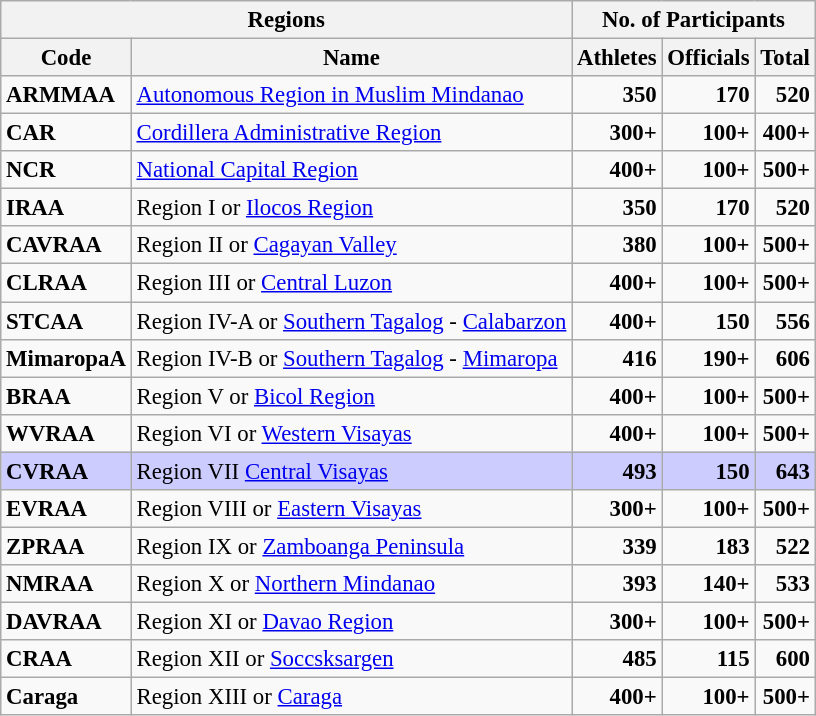<table class="wikitable" style="font-size:95%; text-align:right">
<tr>
<th colspan=2>Regions</th>
<th colspan=3>No. of Participants</th>
</tr>
<tr>
<th>Code</th>
<th>Name</th>
<th>Athletes</th>
<th>Officials</th>
<th>Total</th>
</tr>
<tr>
<td align=left><strong>ARMMAA</strong></td>
<td align=left><a href='#'>Autonomous Region in Muslim Mindanao</a></td>
<td><strong>350</strong></td>
<td><strong>170</strong></td>
<td><strong>520</strong></td>
</tr>
<tr>
<td align=left><strong>CAR</strong></td>
<td align=left><a href='#'>Cordillera Administrative Region</a></td>
<td><strong>300+</strong></td>
<td><strong>100+</strong></td>
<td><strong>400+</strong></td>
</tr>
<tr>
<td align=left><strong>NCR</strong></td>
<td align=left><a href='#'>National Capital Region</a></td>
<td><strong>400+</strong></td>
<td><strong>100+</strong></td>
<td><strong>500+</strong></td>
</tr>
<tr>
<td align=left><strong>IRAA</strong></td>
<td align=left>Region I or <a href='#'>Ilocos Region</a></td>
<td><strong>350</strong></td>
<td><strong>170</strong></td>
<td><strong>520</strong></td>
</tr>
<tr>
<td align=left><strong>CAVRAA</strong></td>
<td align=left>Region II or <a href='#'>Cagayan Valley</a></td>
<td><strong>380</strong></td>
<td><strong>100+</strong></td>
<td><strong>500+</strong></td>
</tr>
<tr>
<td align=left><strong>CLRAA</strong></td>
<td align=left>Region III or <a href='#'>Central Luzon</a></td>
<td><strong>400+</strong></td>
<td><strong>100+</strong></td>
<td><strong>500+</strong></td>
</tr>
<tr>
<td align=left><strong>STCAA</strong></td>
<td align=left>Region IV-A or <a href='#'>Southern Tagalog</a> - <a href='#'>Calabarzon</a></td>
<td><strong>400+</strong></td>
<td><strong>150</strong></td>
<td><strong>556</strong></td>
</tr>
<tr>
<td align=left><strong>MimaropaA</strong></td>
<td align=left>Region IV-B or <a href='#'>Southern Tagalog</a> - <a href='#'>Mimaropa</a></td>
<td><strong>416</strong></td>
<td><strong>190+</strong></td>
<td><strong>606</strong></td>
</tr>
<tr>
<td align=left><strong>BRAA</strong></td>
<td align=left>Region V or <a href='#'>Bicol Region</a></td>
<td><strong>400+</strong></td>
<td><strong>100+</strong></td>
<td><strong>500+</strong></td>
</tr>
<tr>
<td align=left><strong>WVRAA</strong></td>
<td align=left>Region VI or <a href='#'>Western Visayas</a></td>
<td><strong>400+</strong></td>
<td><strong>100+</strong></td>
<td><strong>500+</strong></td>
</tr>
<tr style="background:#ccf;">
<td align=left><strong>CVRAA</strong></td>
<td align=left>Region VII <a href='#'>Central Visayas</a></td>
<td><strong>493</strong></td>
<td><strong>150</strong></td>
<td><strong>643</strong></td>
</tr>
<tr>
<td align=left><strong>EVRAA</strong></td>
<td align=left>Region VIII or <a href='#'>Eastern Visayas</a></td>
<td><strong>300+</strong></td>
<td><strong>100+</strong></td>
<td><strong>500+</strong></td>
</tr>
<tr>
<td align=left><strong>ZPRAA</strong></td>
<td align=left>Region IX or <a href='#'>Zamboanga Peninsula</a></td>
<td><strong>339</strong></td>
<td><strong>183</strong></td>
<td><strong>522</strong></td>
</tr>
<tr>
<td align=left><strong>NMRAA</strong></td>
<td align=left>Region X or <a href='#'>Northern Mindanao</a></td>
<td><strong>393</strong></td>
<td><strong>140+</strong></td>
<td><strong>533</strong></td>
</tr>
<tr>
<td align=left><strong>DAVRAA</strong></td>
<td align=left>Region XI or <a href='#'>Davao Region</a></td>
<td><strong>300+</strong></td>
<td><strong>100+</strong></td>
<td><strong>500+</strong></td>
</tr>
<tr>
<td align=left><strong>CRAA</strong></td>
<td align=left>Region XII or <a href='#'>Soccsksargen</a></td>
<td><strong>485</strong></td>
<td><strong>115</strong></td>
<td><strong>600</strong></td>
</tr>
<tr>
<td align=left><strong>Caraga</strong></td>
<td align=left>Region XIII or <a href='#'>Caraga</a></td>
<td><strong>400+</strong></td>
<td><strong>100+</strong></td>
<td><strong>500+</strong></td>
</tr>
</table>
